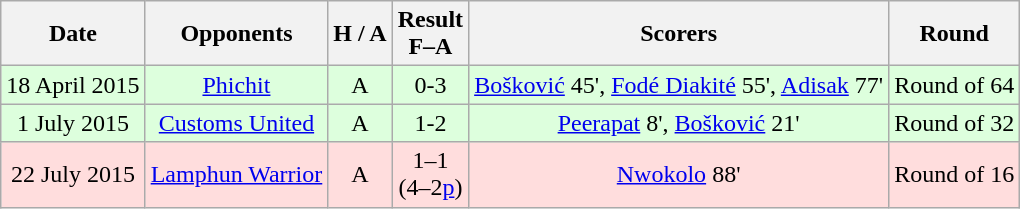<table class="wikitable" style="text-align:center">
<tr>
<th>Date</th>
<th>Opponents</th>
<th>H / A</th>
<th>Result<br>F–A</th>
<th>Scorers</th>
<th>Round</th>
</tr>
<tr bgcolor="#ddffdd">
<td>18 April 2015</td>
<td><a href='#'>Phichit</a></td>
<td>A</td>
<td>0-3</td>
<td><a href='#'>Bošković</a> 45', <a href='#'>Fodé Diakité</a> 55', <a href='#'>Adisak</a> 77'</td>
<td>Round of 64</td>
</tr>
<tr bgcolor="#ddffdd">
<td>1 July 2015</td>
<td><a href='#'>Customs United</a></td>
<td>A</td>
<td>1-2</td>
<td><a href='#'>Peerapat</a> 8', <a href='#'>Bošković</a> 21'</td>
<td>Round of 32</td>
</tr>
<tr bgcolor="#ffdddd">
<td>22 July 2015</td>
<td><a href='#'>Lamphun Warrior</a></td>
<td>A</td>
<td>1–1<br>(4–2<a href='#'>p</a>)</td>
<td><a href='#'>Nwokolo</a> 88'</td>
<td>Round of 16</td>
</tr>
</table>
